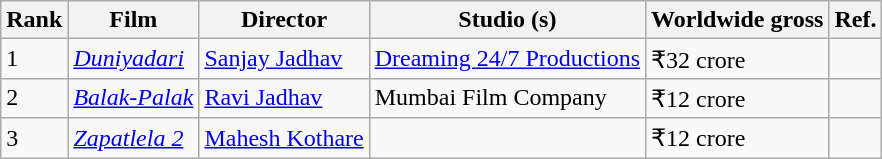<table class="wikitable sortable">
<tr>
<th>Rank</th>
<th>Film</th>
<th>Director</th>
<th>Studio (s)</th>
<th>Worldwide gross</th>
<th>Ref.</th>
</tr>
<tr>
<td>1</td>
<td><em><a href='#'>Duniyadari</a></em></td>
<td><a href='#'>Sanjay Jadhav</a></td>
<td><a href='#'>Dreaming 24/7 Productions</a></td>
<td>₹32 crore</td>
<td></td>
</tr>
<tr>
<td>2</td>
<td><em><a href='#'>Balak-Palak</a></em></td>
<td><a href='#'>Ravi Jadhav</a></td>
<td>Mumbai Film Company</td>
<td>₹12 crore</td>
<td></td>
</tr>
<tr>
<td>3</td>
<td><em><a href='#'>Zapatlela 2</a></em></td>
<td><a href='#'>Mahesh Kothare</a></td>
<td></td>
<td>₹12 crore</td>
<td></td>
</tr>
</table>
